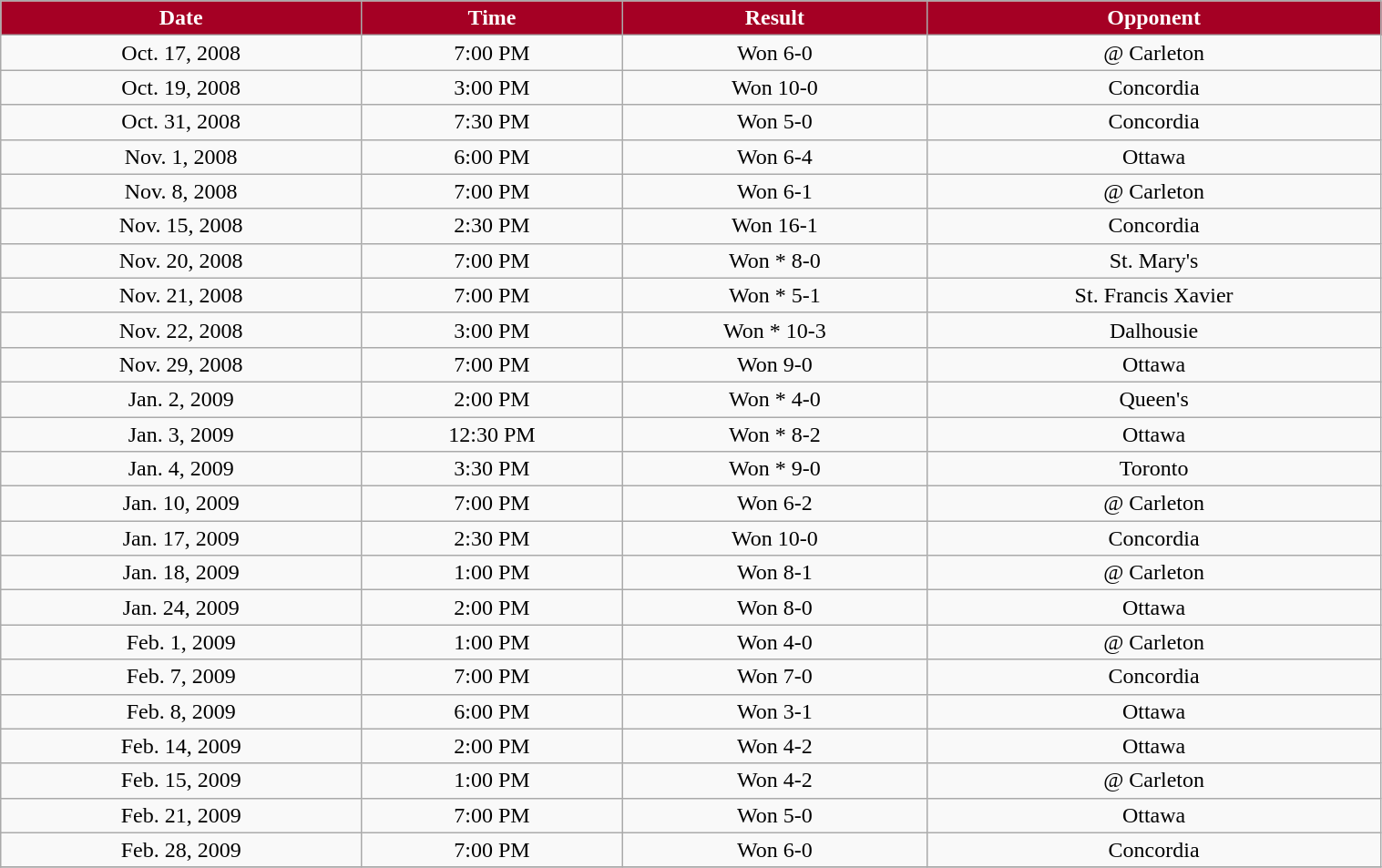<table class="wikitable" width="80%">
<tr align="center"  style="background:#A50024;color:white;">
<td><strong>Date</strong></td>
<td><strong>Time</strong></td>
<td><strong>Result</strong></td>
<td><strong>Opponent</strong></td>
</tr>
<tr align="center" bgcolor="">
<td>Oct. 17, 2008</td>
<td>7:00 PM</td>
<td>Won 6-0</td>
<td>@ Carleton</td>
</tr>
<tr align="center" bgcolor="">
<td>Oct. 19, 2008</td>
<td>3:00 PM</td>
<td>Won 10-0</td>
<td>Concordia</td>
</tr>
<tr align="center" bgcolor="">
<td>Oct. 31, 2008</td>
<td>7:30 PM</td>
<td>Won 5-0</td>
<td>Concordia</td>
</tr>
<tr align="center" bgcolor="">
<td>Nov. 1, 2008</td>
<td>6:00 PM</td>
<td>Won 6-4</td>
<td>Ottawa</td>
</tr>
<tr align="center" bgcolor="">
<td>Nov. 8, 2008</td>
<td>7:00 PM</td>
<td>Won 6-1</td>
<td>@ Carleton</td>
</tr>
<tr align="center" bgcolor="">
<td>Nov. 15, 2008</td>
<td>2:30 PM</td>
<td>Won 16-1</td>
<td>Concordia</td>
</tr>
<tr align="center" bgcolor="">
<td>Nov. 20, 2008</td>
<td>7:00 PM</td>
<td>Won * 8-0</td>
<td>St. Mary's</td>
</tr>
<tr align="center" bgcolor="">
<td>Nov. 21, 2008</td>
<td>7:00 PM</td>
<td>Won * 5-1</td>
<td>St. Francis Xavier</td>
</tr>
<tr align="center" bgcolor="">
<td>Nov. 22, 2008</td>
<td>3:00 PM</td>
<td>Won * 10-3</td>
<td>Dalhousie</td>
</tr>
<tr align="center" bgcolor="">
<td>Nov. 29, 2008</td>
<td>7:00 PM</td>
<td>Won 9-0</td>
<td>Ottawa</td>
</tr>
<tr align="center" bgcolor="">
<td>Jan. 2, 2009</td>
<td>2:00 PM</td>
<td>Won * 4-0</td>
<td>Queen's</td>
</tr>
<tr align="center" bgcolor="">
<td>Jan. 3, 2009</td>
<td>12:30 PM</td>
<td>Won * 8-2</td>
<td>Ottawa</td>
</tr>
<tr align="center" bgcolor="">
<td>Jan. 4, 2009</td>
<td>3:30 PM</td>
<td>Won * 9-0</td>
<td>Toronto</td>
</tr>
<tr align="center" bgcolor="">
<td>Jan. 10, 2009</td>
<td>7:00 PM</td>
<td>Won 6-2</td>
<td>@ Carleton</td>
</tr>
<tr align="center" bgcolor="">
<td>Jan. 17, 2009</td>
<td>2:30 PM</td>
<td>Won 10-0</td>
<td>Concordia</td>
</tr>
<tr align="center" bgcolor="">
<td>Jan. 18, 2009</td>
<td>1:00 PM</td>
<td>Won 8-1</td>
<td>@ Carleton</td>
</tr>
<tr align="center" bgcolor="">
<td>Jan. 24, 2009</td>
<td>2:00 PM</td>
<td>Won 8-0</td>
<td>Ottawa</td>
</tr>
<tr align="center" bgcolor="">
<td>Feb. 1, 2009</td>
<td>1:00 PM</td>
<td>Won 4-0</td>
<td>@ Carleton</td>
</tr>
<tr align="center" bgcolor="">
<td>Feb. 7, 2009</td>
<td>7:00 PM</td>
<td>Won 7-0</td>
<td>Concordia</td>
</tr>
<tr align="center" bgcolor="">
<td>Feb. 8, 2009</td>
<td>6:00 PM</td>
<td>Won 3-1</td>
<td>Ottawa</td>
</tr>
<tr align="center" bgcolor="">
<td>Feb. 14, 2009</td>
<td>2:00 PM</td>
<td>Won 4-2</td>
<td>Ottawa</td>
</tr>
<tr align="center" bgcolor="">
<td>Feb. 15, 2009</td>
<td>1:00 PM</td>
<td>Won 4-2</td>
<td>@ Carleton</td>
</tr>
<tr align="center" bgcolor="">
<td>Feb. 21, 2009</td>
<td>7:00 PM</td>
<td>Won 5-0</td>
<td>Ottawa</td>
</tr>
<tr align="center" bgcolor="">
<td>Feb. 28, 2009</td>
<td>7:00 PM</td>
<td>Won 6-0</td>
<td>Concordia</td>
</tr>
<tr align="center" bgcolor="">
</tr>
</table>
